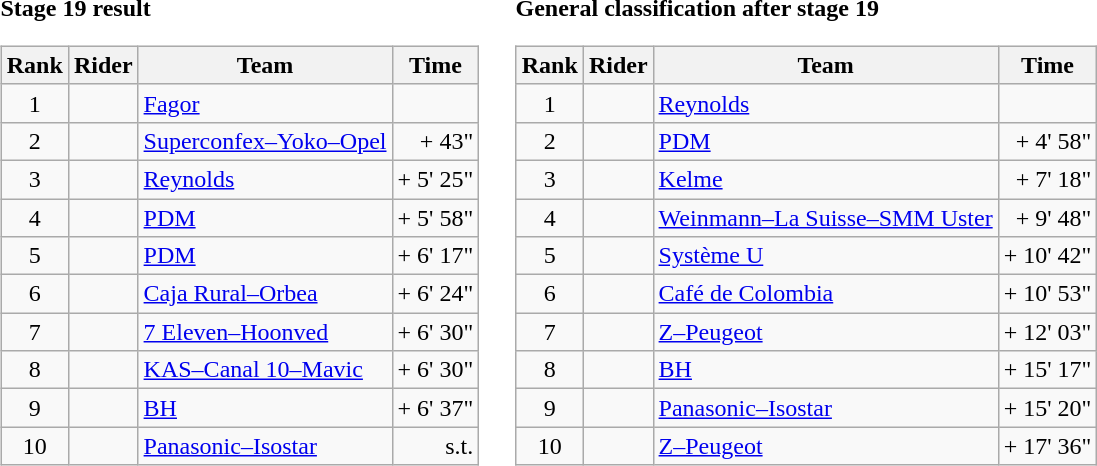<table>
<tr>
<td><strong>Stage 19 result</strong><br><table class="wikitable">
<tr>
<th scope="col">Rank</th>
<th scope="col">Rider</th>
<th scope="col">Team</th>
<th scope="col">Time</th>
</tr>
<tr>
<td style="text-align:center;">1</td>
<td></td>
<td><a href='#'>Fagor</a></td>
<td style="text-align:right;"></td>
</tr>
<tr>
<td style="text-align:center;">2</td>
<td></td>
<td><a href='#'>Superconfex–Yoko–Opel</a></td>
<td style="text-align:right;">+ 43"</td>
</tr>
<tr>
<td style="text-align:center;">3</td>
<td> </td>
<td><a href='#'>Reynolds</a></td>
<td style="text-align:right;">+ 5' 25"</td>
</tr>
<tr>
<td style="text-align:center;">4</td>
<td></td>
<td><a href='#'>PDM</a></td>
<td style="text-align:right;">+ 5' 58"</td>
</tr>
<tr>
<td style="text-align:center;">5</td>
<td></td>
<td><a href='#'>PDM</a></td>
<td style="text-align:right;">+ 6' 17"</td>
</tr>
<tr>
<td style="text-align:center;">6</td>
<td></td>
<td><a href='#'>Caja Rural–Orbea</a></td>
<td style="text-align:right;">+ 6' 24"</td>
</tr>
<tr>
<td style="text-align:center;">7</td>
<td></td>
<td><a href='#'>7 Eleven–Hoonved</a></td>
<td style="text-align:right;">+ 6' 30"</td>
</tr>
<tr>
<td style="text-align:center;">8</td>
<td></td>
<td><a href='#'>KAS–Canal 10–Mavic</a></td>
<td style="text-align:right;">+ 6' 30"</td>
</tr>
<tr>
<td style="text-align:center;">9</td>
<td></td>
<td><a href='#'>BH</a></td>
<td style="text-align:right;">+ 6' 37"</td>
</tr>
<tr>
<td style="text-align:center;">10</td>
<td></td>
<td><a href='#'>Panasonic–Isostar</a></td>
<td style="text-align:right;">s.t.</td>
</tr>
</table>
</td>
<td></td>
<td><strong>General classification after stage 19</strong><br><table class="wikitable">
<tr>
<th scope="col">Rank</th>
<th scope="col">Rider</th>
<th scope="col">Team</th>
<th scope="col">Time</th>
</tr>
<tr>
<td style="text-align:center;">1</td>
<td> </td>
<td><a href='#'>Reynolds</a></td>
<td style="text-align:right;"></td>
</tr>
<tr>
<td style="text-align:center;">2</td>
<td></td>
<td><a href='#'>PDM</a></td>
<td style="text-align:right;">+ 4' 58"</td>
</tr>
<tr>
<td style="text-align:center;">3</td>
<td></td>
<td><a href='#'>Kelme</a></td>
<td style="text-align:right;">+ 7' 18"</td>
</tr>
<tr>
<td style="text-align:center;">4</td>
<td></td>
<td><a href='#'>Weinmann–La Suisse–SMM Uster</a></td>
<td style="text-align:right;">+ 9' 48"</td>
</tr>
<tr>
<td style="text-align:center;">5</td>
<td></td>
<td><a href='#'>Système U</a></td>
<td style="text-align:right;">+ 10' 42"</td>
</tr>
<tr>
<td style="text-align:center;">6</td>
<td></td>
<td><a href='#'>Café de Colombia</a></td>
<td style="text-align:right;">+ 10' 53"</td>
</tr>
<tr>
<td style="text-align:center;">7</td>
<td></td>
<td><a href='#'>Z–Peugeot</a></td>
<td style="text-align:right;">+ 12' 03"</td>
</tr>
<tr>
<td style="text-align:center;">8</td>
<td></td>
<td><a href='#'>BH</a></td>
<td style="text-align:right;">+ 15' 17"</td>
</tr>
<tr>
<td style="text-align:center;">9</td>
<td></td>
<td><a href='#'>Panasonic–Isostar</a></td>
<td style="text-align:right;">+ 15' 20"</td>
</tr>
<tr>
<td style="text-align:center;">10</td>
<td></td>
<td><a href='#'>Z–Peugeot</a></td>
<td style="text-align:right;">+ 17' 36"</td>
</tr>
</table>
</td>
</tr>
</table>
